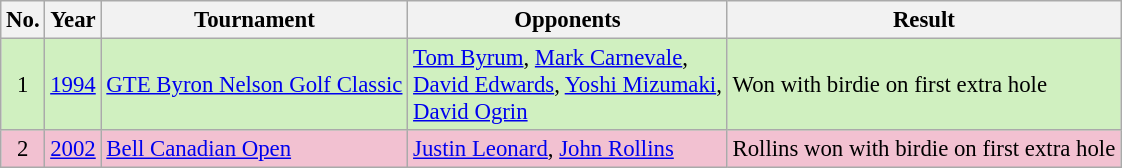<table class="wikitable" style="font-size:95%;">
<tr>
<th>No.</th>
<th>Year</th>
<th>Tournament</th>
<th>Opponents</th>
<th>Result</th>
</tr>
<tr style="background:#D0F0C0;">
<td align=center>1</td>
<td><a href='#'>1994</a></td>
<td><a href='#'>GTE Byron Nelson Golf Classic</a></td>
<td> <a href='#'>Tom Byrum</a>,  <a href='#'>Mark Carnevale</a>,<br> <a href='#'>David Edwards</a>,  <a href='#'>Yoshi Mizumaki</a>,<br> <a href='#'>David Ogrin</a></td>
<td>Won with birdie on first extra hole</td>
</tr>
<tr style="background:#F2C1D1;">
<td align=center>2</td>
<td><a href='#'>2002</a></td>
<td><a href='#'>Bell Canadian Open</a></td>
<td> <a href='#'>Justin Leonard</a>,  <a href='#'>John Rollins</a></td>
<td>Rollins won with birdie on first extra hole</td>
</tr>
</table>
